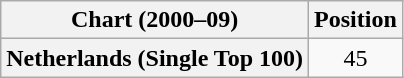<table class="wikitable plainrowheaders">
<tr>
<th>Chart (2000–09)</th>
<th>Position</th>
</tr>
<tr>
<th scope="row">Netherlands (Single Top 100)</th>
<td align="center">45</td>
</tr>
</table>
